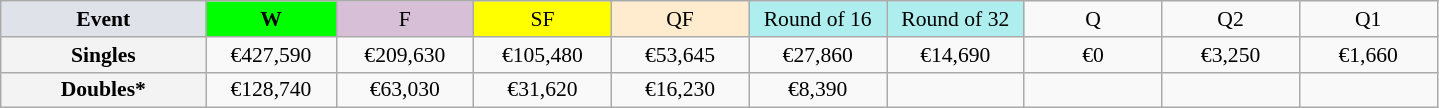<table class=wikitable style=font-size:90%;text-align:center>
<tr>
<td style="width:130px; background:#dfe2e9;"><strong>Event</strong></td>
<td style="width:80px; background:lime;"><strong>W</strong></td>
<td style="width:85px; background:thistle;">F</td>
<td style="width:85px; background:#ff0;">SF</td>
<td style="width:85px; background:#ffebcd;">QF</td>
<td style="width:85px; background:#afeeee;">Round of 16</td>
<td style="width:85px; background:#afeeee;">Round of 32</td>
<td width=85>Q</td>
<td width=85>Q2</td>
<td width=85>Q1</td>
</tr>
<tr>
<td style="background:#f3f3f3;"><strong>Singles</strong></td>
<td>€427,590</td>
<td>€209,630</td>
<td>€105,480</td>
<td>€53,645</td>
<td>€27,860</td>
<td>€14,690</td>
<td>€0</td>
<td>€3,250</td>
<td>€1,660</td>
</tr>
<tr>
<td style="background:#f3f3f3;"><strong>Doubles*</strong></td>
<td>€128,740</td>
<td>€63,030</td>
<td>€31,620</td>
<td>€16,230</td>
<td>€8,390</td>
<td></td>
<td></td>
<td></td>
<td></td>
</tr>
</table>
